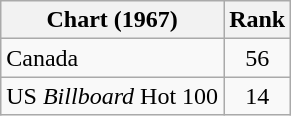<table class="wikitable sortable">
<tr>
<th align="left">Chart (1967)</th>
<th style="text-align:center;">Rank</th>
</tr>
<tr>
<td>Canada</td>
<td style="text-align:center;">56</td>
</tr>
<tr>
<td>US <em>Billboard</em> Hot 100</td>
<td style="text-align:center;">14</td>
</tr>
</table>
